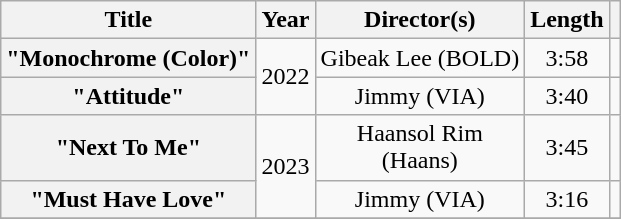<table class="wikitable plainrowheaders" style="text-align:center">
<tr>
<th scope="col">Title</th>
<th scope="col">Year</th>
<th scope="col">Director(s)</th>
<th scope="col">Length</th>
<th scope="col"></th>
</tr>
<tr>
<th scope="row">"Monochrome (Color)"</th>
<td rowspan="2">2022</td>
<td>Gibeak Lee (BOLD)</td>
<td>3:58</td>
<td></td>
</tr>
<tr>
<th scope="row">"Attitude"</th>
<td>Jimmy (VIA)</td>
<td>3:40</td>
<td></td>
</tr>
<tr>
<th scope="row">"Next To Me"</th>
<td rowspan="2">2023</td>
<td>Haansol Rim<br>(Haans)</td>
<td>3:45</td>
<td></td>
</tr>
<tr>
<th scope="row">"Must Have Love"</th>
<td>Jimmy (VIA)</td>
<td>3:16</td>
<td></td>
</tr>
<tr>
</tr>
</table>
